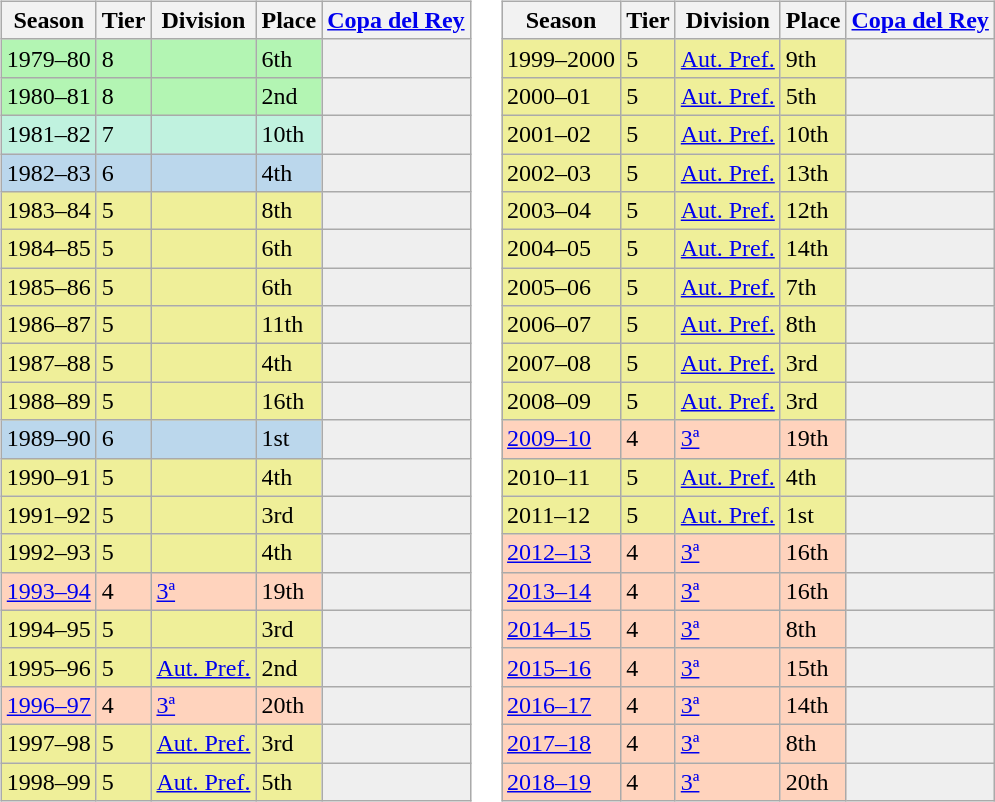<table>
<tr>
<td valign="top" width=0%><br><table class="wikitable">
<tr style="background:#f0f6fa;">
<th>Season</th>
<th>Tier</th>
<th>Division</th>
<th>Place</th>
<th><a href='#'>Copa del Rey</a></th>
</tr>
<tr>
<td style="background:#B3F5B3;">1979–80</td>
<td style="background:#B3F5B3;">8</td>
<td style="background:#B3F5B3;"></td>
<td style="background:#B3F5B3;">6th</td>
<th style="background:#efefef;"></th>
</tr>
<tr>
<td style="background:#B3F5B3;">1980–81</td>
<td style="background:#B3F5B3;">8</td>
<td style="background:#B3F5B3;"></td>
<td style="background:#B3F5B3;">2nd</td>
<th style="background:#efefef;"></th>
</tr>
<tr>
<td style="background:#C0F2DF;">1981–82</td>
<td style="background:#C0F2DF;">7</td>
<td style="background:#C0F2DF;"></td>
<td style="background:#C0F2DF;">10th</td>
<th style="background:#efefef;"></th>
</tr>
<tr>
<td style="background:#BBD7EC;">1982–83</td>
<td style="background:#BBD7EC;">6</td>
<td style="background:#BBD7EC;"></td>
<td style="background:#BBD7EC;">4th</td>
<th style="background:#efefef;"></th>
</tr>
<tr>
<td style="background:#EFEF99;">1983–84</td>
<td style="background:#EFEF99;">5</td>
<td style="background:#EFEF99;"></td>
<td style="background:#EFEF99;">8th</td>
<td style="background:#efefef;"></td>
</tr>
<tr>
<td style="background:#EFEF99;">1984–85</td>
<td style="background:#EFEF99;">5</td>
<td style="background:#EFEF99;"></td>
<td style="background:#EFEF99;">6th</td>
<td style="background:#efefef;"></td>
</tr>
<tr>
<td style="background:#EFEF99;">1985–86</td>
<td style="background:#EFEF99;">5</td>
<td style="background:#EFEF99;"></td>
<td style="background:#EFEF99;">6th</td>
<td style="background:#efefef;"></td>
</tr>
<tr>
<td style="background:#EFEF99;">1986–87</td>
<td style="background:#EFEF99;">5</td>
<td style="background:#EFEF99;"></td>
<td style="background:#EFEF99;">11th</td>
<td style="background:#efefef;"></td>
</tr>
<tr>
<td style="background:#EFEF99;">1987–88</td>
<td style="background:#EFEF99;">5</td>
<td style="background:#EFEF99;"></td>
<td style="background:#EFEF99;">4th</td>
<td style="background:#efefef;"></td>
</tr>
<tr>
<td style="background:#EFEF99;">1988–89</td>
<td style="background:#EFEF99;">5</td>
<td style="background:#EFEF99;"></td>
<td style="background:#EFEF99;">16th</td>
<td style="background:#efefef;"></td>
</tr>
<tr>
<td style="background:#BBD7EC;">1989–90</td>
<td style="background:#BBD7EC;">6</td>
<td style="background:#BBD7EC;"></td>
<td style="background:#BBD7EC;">1st</td>
<th style="background:#efefef;"></th>
</tr>
<tr>
<td style="background:#EFEF99;">1990–91</td>
<td style="background:#EFEF99;">5</td>
<td style="background:#EFEF99;"></td>
<td style="background:#EFEF99;">4th</td>
<td style="background:#efefef;"></td>
</tr>
<tr>
<td style="background:#EFEF99;">1991–92</td>
<td style="background:#EFEF99;">5</td>
<td style="background:#EFEF99;"></td>
<td style="background:#EFEF99;">3rd</td>
<td style="background:#efefef;"></td>
</tr>
<tr>
<td style="background:#EFEF99;">1992–93</td>
<td style="background:#EFEF99;">5</td>
<td style="background:#EFEF99;"></td>
<td style="background:#EFEF99;">4th</td>
<td style="background:#efefef;"></td>
</tr>
<tr>
<td style="background:#FFD3BD;"><a href='#'>1993–94</a></td>
<td style="background:#FFD3BD;">4</td>
<td style="background:#FFD3BD;"><a href='#'>3ª</a></td>
<td style="background:#FFD3BD;">19th</td>
<th style="background:#efefef;"></th>
</tr>
<tr>
<td style="background:#EFEF99;">1994–95</td>
<td style="background:#EFEF99;">5</td>
<td style="background:#EFEF99;"></td>
<td style="background:#EFEF99;">3rd</td>
<td style="background:#efefef;"></td>
</tr>
<tr>
<td style="background:#EFEF99;">1995–96</td>
<td style="background:#EFEF99;">5</td>
<td style="background:#EFEF99;"><a href='#'>Aut. Pref.</a></td>
<td style="background:#EFEF99;">2nd</td>
<td style="background:#efefef;"></td>
</tr>
<tr>
<td style="background:#FFD3BD;"><a href='#'>1996–97</a></td>
<td style="background:#FFD3BD;">4</td>
<td style="background:#FFD3BD;"><a href='#'>3ª</a></td>
<td style="background:#FFD3BD;">20th</td>
<th style="background:#efefef;"></th>
</tr>
<tr>
<td style="background:#EFEF99;">1997–98</td>
<td style="background:#EFEF99;">5</td>
<td style="background:#EFEF99;"><a href='#'>Aut. Pref.</a></td>
<td style="background:#EFEF99;">3rd</td>
<td style="background:#efefef;"></td>
</tr>
<tr>
<td style="background:#EFEF99;">1998–99</td>
<td style="background:#EFEF99;">5</td>
<td style="background:#EFEF99;"><a href='#'>Aut. Pref.</a></td>
<td style="background:#EFEF99;">5th</td>
<td style="background:#efefef;"></td>
</tr>
</table>
</td>
<td valign="top" width=0%><br><table class="wikitable">
<tr style="background:#f0f6fa;">
<th>Season</th>
<th>Tier</th>
<th>Division</th>
<th>Place</th>
<th><a href='#'>Copa del Rey</a></th>
</tr>
<tr>
<td style="background:#EFEF99;">1999–2000</td>
<td style="background:#EFEF99;">5</td>
<td style="background:#EFEF99;"><a href='#'>Aut. Pref.</a></td>
<td style="background:#EFEF99;">9th</td>
<td style="background:#efefef;"></td>
</tr>
<tr>
<td style="background:#EFEF99;">2000–01</td>
<td style="background:#EFEF99;">5</td>
<td style="background:#EFEF99;"><a href='#'>Aut. Pref.</a></td>
<td style="background:#EFEF99;">5th</td>
<td style="background:#efefef;"></td>
</tr>
<tr>
<td style="background:#EFEF99;">2001–02</td>
<td style="background:#EFEF99;">5</td>
<td style="background:#EFEF99;"><a href='#'>Aut. Pref.</a></td>
<td style="background:#EFEF99;">10th</td>
<td style="background:#efefef;"></td>
</tr>
<tr>
<td style="background:#EFEF99;">2002–03</td>
<td style="background:#EFEF99;">5</td>
<td style="background:#EFEF99;"><a href='#'>Aut. Pref.</a></td>
<td style="background:#EFEF99;">13th</td>
<td style="background:#efefef;"></td>
</tr>
<tr>
<td style="background:#EFEF99;">2003–04</td>
<td style="background:#EFEF99;">5</td>
<td style="background:#EFEF99;"><a href='#'>Aut. Pref.</a></td>
<td style="background:#EFEF99;">12th</td>
<td style="background:#efefef;"></td>
</tr>
<tr>
<td style="background:#EFEF99;">2004–05</td>
<td style="background:#EFEF99;">5</td>
<td style="background:#EFEF99;"><a href='#'>Aut. Pref.</a></td>
<td style="background:#EFEF99;">14th</td>
<td style="background:#efefef;"></td>
</tr>
<tr>
<td style="background:#EFEF99;">2005–06</td>
<td style="background:#EFEF99;">5</td>
<td style="background:#EFEF99;"><a href='#'>Aut. Pref.</a></td>
<td style="background:#EFEF99;">7th</td>
<td style="background:#efefef;"></td>
</tr>
<tr>
<td style="background:#EFEF99;">2006–07</td>
<td style="background:#EFEF99;">5</td>
<td style="background:#EFEF99;"><a href='#'>Aut. Pref.</a></td>
<td style="background:#EFEF99;">8th</td>
<td style="background:#efefef;"></td>
</tr>
<tr>
<td style="background:#EFEF99;">2007–08</td>
<td style="background:#EFEF99;">5</td>
<td style="background:#EFEF99;"><a href='#'>Aut. Pref.</a></td>
<td style="background:#EFEF99;">3rd</td>
<td style="background:#efefef;"></td>
</tr>
<tr>
<td style="background:#EFEF99;">2008–09</td>
<td style="background:#EFEF99;">5</td>
<td style="background:#EFEF99;"><a href='#'>Aut. Pref.</a></td>
<td style="background:#EFEF99;">3rd</td>
<td style="background:#efefef;"></td>
</tr>
<tr>
<td style="background:#FFD3BD;"><a href='#'>2009–10</a></td>
<td style="background:#FFD3BD;">4</td>
<td style="background:#FFD3BD;"><a href='#'>3ª</a></td>
<td style="background:#FFD3BD;">19th</td>
<th style="background:#efefef;"></th>
</tr>
<tr>
<td style="background:#EFEF99;">2010–11</td>
<td style="background:#EFEF99;">5</td>
<td style="background:#EFEF99;"><a href='#'>Aut. Pref.</a></td>
<td style="background:#EFEF99;">4th</td>
<td style="background:#efefef;"></td>
</tr>
<tr>
<td style="background:#EFEF99;">2011–12</td>
<td style="background:#EFEF99;">5</td>
<td style="background:#EFEF99;"><a href='#'>Aut. Pref.</a></td>
<td style="background:#EFEF99;">1st</td>
<td style="background:#efefef;"></td>
</tr>
<tr>
<td style="background:#FFD3BD;"><a href='#'>2012–13</a></td>
<td style="background:#FFD3BD;">4</td>
<td style="background:#FFD3BD;"><a href='#'>3ª</a></td>
<td style="background:#FFD3BD;">16th</td>
<td style="background:#efefef;"></td>
</tr>
<tr>
<td style="background:#FFD3BD;"><a href='#'>2013–14</a></td>
<td style="background:#FFD3BD;">4</td>
<td style="background:#FFD3BD;"><a href='#'>3ª</a></td>
<td style="background:#FFD3BD;">16th</td>
<td style="background:#efefef;"></td>
</tr>
<tr>
<td style="background:#FFD3BD;"><a href='#'>2014–15</a></td>
<td style="background:#FFD3BD;">4</td>
<td style="background:#FFD3BD;"><a href='#'>3ª</a></td>
<td style="background:#FFD3BD;">8th</td>
<td style="background:#efefef;"></td>
</tr>
<tr>
<td style="background:#FFD3BD;"><a href='#'>2015–16</a></td>
<td style="background:#FFD3BD;">4</td>
<td style="background:#FFD3BD;"><a href='#'>3ª</a></td>
<td style="background:#FFD3BD;">15th</td>
<td style="background:#efefef;"></td>
</tr>
<tr>
<td style="background:#FFD3BD;"><a href='#'>2016–17</a></td>
<td style="background:#FFD3BD;">4</td>
<td style="background:#FFD3BD;"><a href='#'>3ª</a></td>
<td style="background:#FFD3BD;">14th</td>
<td style="background:#efefef;"></td>
</tr>
<tr>
<td style="background:#FFD3BD;"><a href='#'>2017–18</a></td>
<td style="background:#FFD3BD;">4</td>
<td style="background:#FFD3BD;"><a href='#'>3ª</a></td>
<td style="background:#FFD3BD;">8th</td>
<td style="background:#efefef;"></td>
</tr>
<tr>
<td style="background:#FFD3BD;"><a href='#'>2018–19</a></td>
<td style="background:#FFD3BD;">4</td>
<td style="background:#FFD3BD;"><a href='#'>3ª</a></td>
<td style="background:#FFD3BD;">20th</td>
<td style="background:#efefef;"></td>
</tr>
</table>
</td>
</tr>
</table>
